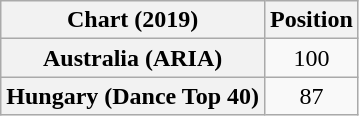<table class="wikitable sortable plainrowheaders" style="text-align:center">
<tr>
<th scope="col">Chart (2019)</th>
<th scope="col">Position</th>
</tr>
<tr>
<th scope="row">Australia (ARIA)</th>
<td>100</td>
</tr>
<tr>
<th scope="row">Hungary (Dance Top 40)</th>
<td>87</td>
</tr>
</table>
